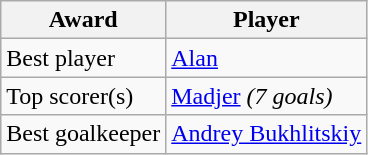<table class="wikitable" style="text-align: center; font-size: 100%;">
<tr>
<th>Award</th>
<th>Player</th>
</tr>
<tr align=left>
<td>Best player</td>
<td> <a href='#'>Alan</a></td>
</tr>
<tr align=left>
<td>Top scorer(s)</td>
<td> <a href='#'>Madjer</a> <em>(7 goals)</em></td>
</tr>
<tr align=left>
<td>Best goalkeeper</td>
<td> <a href='#'>Andrey Bukhlitskiy</a></td>
</tr>
</table>
